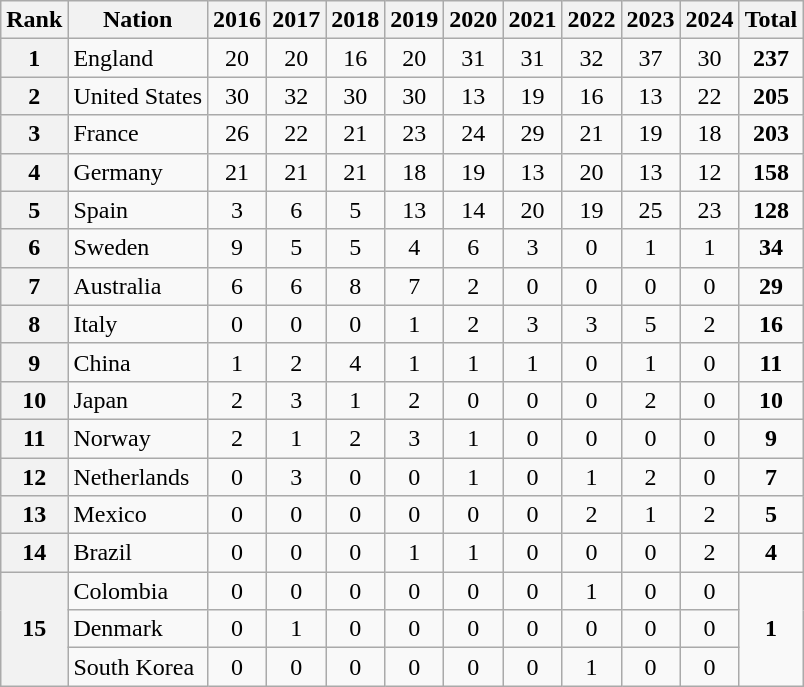<table class="wikitable sortable" style="text-align: center">
<tr>
<th>Rank</th>
<th>Nation</th>
<th>2016</th>
<th>2017</th>
<th>2018</th>
<th>2019</th>
<th>2020</th>
<th>2021</th>
<th>2022</th>
<th>2023</th>
<th>2024</th>
<th>Total</th>
</tr>
<tr>
<th>1</th>
<td style="text-align:left;"> England</td>
<td>20</td>
<td>20</td>
<td>16</td>
<td>20</td>
<td>31</td>
<td>31</td>
<td>32</td>
<td>37</td>
<td>30</td>
<td><strong>237</strong></td>
</tr>
<tr>
<th>2</th>
<td style="text-align:left;"> United States</td>
<td>30</td>
<td>32</td>
<td>30</td>
<td>30</td>
<td>13</td>
<td>19</td>
<td>16</td>
<td>13</td>
<td>22</td>
<td><strong>205</strong></td>
</tr>
<tr>
<th>3</th>
<td style="text-align:left;"> France</td>
<td>26</td>
<td>22</td>
<td>21</td>
<td>23</td>
<td>24</td>
<td>29</td>
<td>21</td>
<td>19</td>
<td>18</td>
<td><strong>203</strong></td>
</tr>
<tr>
<th>4</th>
<td style="text-align:left;"> Germany</td>
<td>21</td>
<td>21</td>
<td>21</td>
<td>18</td>
<td>19</td>
<td>13</td>
<td>20</td>
<td>13</td>
<td>12</td>
<td><strong>158</strong></td>
</tr>
<tr>
<th>5</th>
<td style="text-align:left;"> Spain</td>
<td>3</td>
<td>6</td>
<td>5</td>
<td>13</td>
<td>14</td>
<td>20</td>
<td>19</td>
<td>25</td>
<td>23</td>
<td><strong>128</strong></td>
</tr>
<tr>
<th>6</th>
<td style="text-align:left;"> Sweden</td>
<td>9</td>
<td>5</td>
<td>5</td>
<td>4</td>
<td>6</td>
<td>3</td>
<td>0</td>
<td>1</td>
<td>1</td>
<td><strong>34</strong></td>
</tr>
<tr>
<th>7</th>
<td style="text-align:left;"> Australia</td>
<td>6</td>
<td>6</td>
<td>8</td>
<td>7</td>
<td>2</td>
<td>0</td>
<td>0</td>
<td>0</td>
<td>0</td>
<td><strong>29</strong></td>
</tr>
<tr>
<th>8</th>
<td style="text-align:left;"> Italy</td>
<td>0</td>
<td>0</td>
<td>0</td>
<td>1</td>
<td>2</td>
<td>3</td>
<td>3</td>
<td>5</td>
<td>2</td>
<td><strong>16</strong></td>
</tr>
<tr>
<th>9</th>
<td style="text-align:left;"> China</td>
<td>1</td>
<td>2</td>
<td>4</td>
<td>1</td>
<td>1</td>
<td>1</td>
<td>0</td>
<td>1</td>
<td>0</td>
<td><strong>11</strong></td>
</tr>
<tr>
<th>10</th>
<td style="text-align:left;"> Japan</td>
<td>2</td>
<td>3</td>
<td>1</td>
<td>2</td>
<td>0</td>
<td>0</td>
<td>0</td>
<td>2</td>
<td>0</td>
<td><strong>10</strong></td>
</tr>
<tr>
<th>11</th>
<td style="text-align:left;"> Norway</td>
<td>2</td>
<td>1</td>
<td>2</td>
<td>3</td>
<td>1</td>
<td>0</td>
<td>0</td>
<td>0</td>
<td>0</td>
<td><strong>9</strong></td>
</tr>
<tr>
<th>12</th>
<td style="text-align:left;"> Netherlands</td>
<td>0</td>
<td>3</td>
<td>0</td>
<td>0</td>
<td>1</td>
<td>0</td>
<td>1</td>
<td>2</td>
<td>0</td>
<td><strong>7</strong></td>
</tr>
<tr>
<th>13</th>
<td style="text-align:left;"> Mexico</td>
<td>0</td>
<td>0</td>
<td>0</td>
<td>0</td>
<td>0</td>
<td>0</td>
<td>2</td>
<td>1</td>
<td>2</td>
<td><strong>5</strong></td>
</tr>
<tr>
<th>14</th>
<td style="text-align:left;"> Brazil</td>
<td>0</td>
<td>0</td>
<td>0</td>
<td>1</td>
<td>1</td>
<td>0</td>
<td>0</td>
<td>0</td>
<td>2</td>
<td><strong>4</strong></td>
</tr>
<tr>
<th rowspan=3>15</th>
<td style="text-align:left;"> Colombia</td>
<td>0</td>
<td>0</td>
<td>0</td>
<td>0</td>
<td>0</td>
<td>0</td>
<td>1</td>
<td>0</td>
<td>0</td>
<td rowspan=3><strong>1</strong></td>
</tr>
<tr>
<td style="text-align:left;"> Denmark</td>
<td>0</td>
<td>1</td>
<td>0</td>
<td>0</td>
<td>0</td>
<td>0</td>
<td>0</td>
<td>0</td>
<td>0</td>
</tr>
<tr>
<td style="text-align:left;"> South Korea</td>
<td>0</td>
<td>0</td>
<td>0</td>
<td>0</td>
<td>0</td>
<td>0</td>
<td>1</td>
<td>0</td>
<td>0</td>
</tr>
</table>
